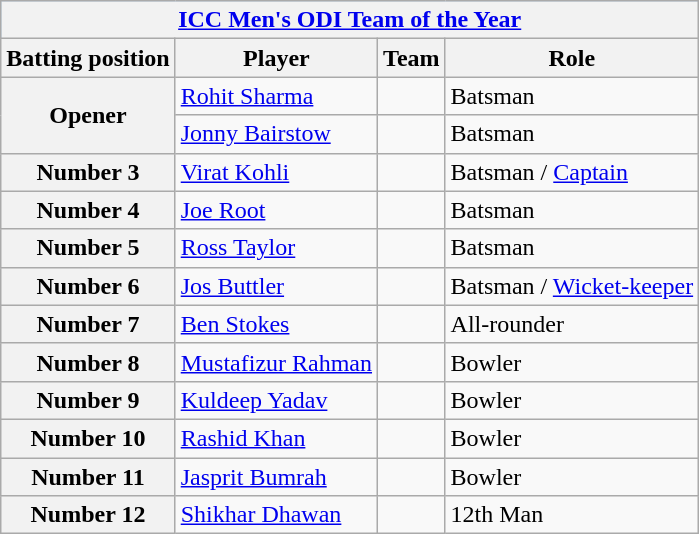<table class="wikitable plainrowheaders">
<tr style="background:#9cf;">
<th colspan="5"><a href='#'>ICC Men's ODI Team of the Year</a></th>
</tr>
<tr>
<th>Batting position</th>
<th>Player</th>
<th>Team</th>
<th>Role</th>
</tr>
<tr>
<th scope=row style=text-align:center; rowspan=2>Opener</th>
<td><a href='#'>Rohit Sharma</a></td>
<td></td>
<td>Batsman</td>
</tr>
<tr>
<td><a href='#'>Jonny Bairstow</a></td>
<td></td>
<td>Batsman</td>
</tr>
<tr>
<th scope=row style=text-align:center;>Number 3</th>
<td><a href='#'>Virat Kohli</a></td>
<td></td>
<td>Batsman / <a href='#'>Captain</a></td>
</tr>
<tr>
<th scope=row style=text-align:center;>Number 4</th>
<td><a href='#'>Joe Root</a></td>
<td></td>
<td>Batsman</td>
</tr>
<tr>
<th scope=row style=text-align:center;>Number 5</th>
<td><a href='#'>Ross Taylor</a></td>
<td></td>
<td>Batsman</td>
</tr>
<tr>
<th scope=row style=text-align:center;>Number 6</th>
<td><a href='#'>Jos Buttler</a></td>
<td></td>
<td>Batsman / <a href='#'>Wicket-keeper</a></td>
</tr>
<tr>
<th scope=row style=text-align:center;>Number 7</th>
<td><a href='#'>Ben Stokes</a></td>
<td></td>
<td>All-rounder</td>
</tr>
<tr>
<th scope=row style=text-align:center;>Number 8</th>
<td><a href='#'>Mustafizur Rahman</a></td>
<td></td>
<td>Bowler</td>
</tr>
<tr>
<th scope=row style=text-align:center;>Number 9</th>
<td><a href='#'>Kuldeep Yadav</a></td>
<td></td>
<td>Bowler</td>
</tr>
<tr>
<th scope=row style=text-align:center;>Number 10</th>
<td><a href='#'>Rashid Khan</a></td>
<td></td>
<td>Bowler</td>
</tr>
<tr>
<th scope=row style=text-align:center;>Number 11</th>
<td><a href='#'>Jasprit Bumrah</a></td>
<td></td>
<td>Bowler</td>
</tr>
<tr>
<th scope=row style=text-align:center;>Number 12</th>
<td><a href='#'>Shikhar Dhawan</a></td>
<td></td>
<td>12th Man</td>
</tr>
</table>
